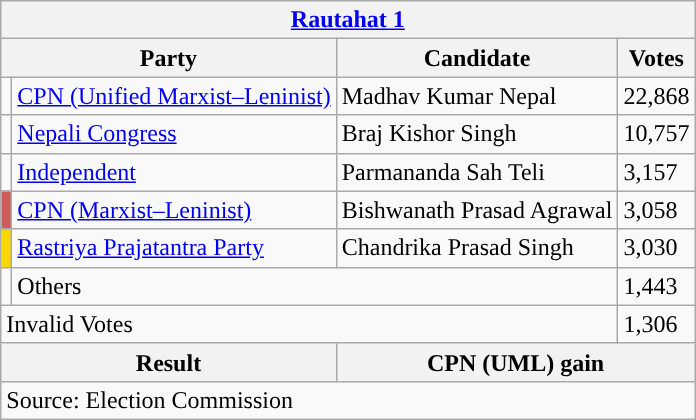<table class="wikitable">
<tr>
<th colspan="4"><a href='#'>Rautahat 1</a></th>
</tr>
<tr>
<th colspan="2">Party</th>
<th>Candidate</th>
<th>Votes</th>
</tr>
<tr>
<td style="background-color:"></td>
<td><a href='#'>CPN (Unified Marxist–Leninist)</a></td>
<td>Madhav Kumar Nepal</td>
<td>22,868</td>
</tr>
<tr>
<td style="background-color:"></td>
<td><a href='#'>Nepali Congress</a></td>
<td>Braj Kishor Singh</td>
<td>10,757</td>
</tr>
<tr>
<td style="background-color:"></td>
<td><a href='#'>Independent</a></td>
<td>Parmananda Sah Teli</td>
<td>3,157</td>
</tr>
<tr>
<td style="background-color:indianred"></td>
<td><a href='#'>CPN (Marxist–Leninist)</a></td>
<td>Bishwanath Prasad Agrawal</td>
<td>3,058</td>
</tr>
<tr>
<td style="background-color:gold"></td>
<td><a href='#'>Rastriya Prajatantra Party</a></td>
<td>Chandrika Prasad Singh</td>
<td>3,030</td>
</tr>
<tr>
<td></td>
<td colspan="2">Others</td>
<td>1,443</td>
</tr>
<tr>
<td colspan="3">Invalid Votes</td>
<td>1,306</td>
</tr>
<tr>
<th colspan="2">Result</th>
<th colspan="2">CPN (UML) gain</th>
</tr>
<tr>
<td colspan="4">Source: Election Commission</td>
</tr>
</table>
